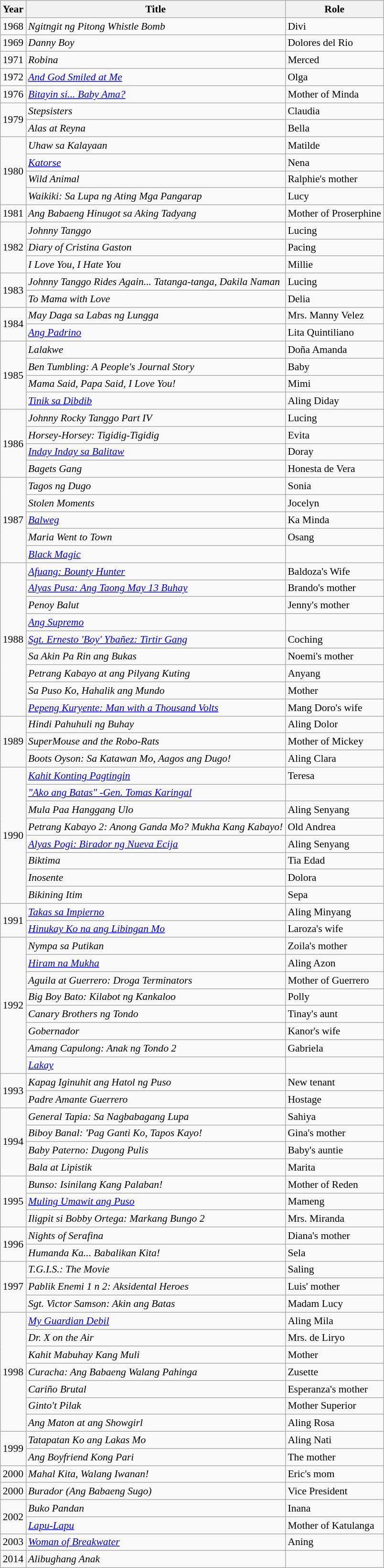<table class="wikitable" style="font-size: 90%;">
<tr>
<th>Year</th>
<th>Title</th>
<th>Role</th>
</tr>
<tr>
<td>1968</td>
<td><em>Ngitngit ng Pitong Whistle Bomb</em></td>
<td>Divi</td>
</tr>
<tr>
<td>1969</td>
<td><em>Danny Boy</em></td>
<td>Dolores del Rio</td>
</tr>
<tr>
<td>1971</td>
<td><em>Robina</em></td>
<td>Merced</td>
</tr>
<tr>
<td>1972</td>
<td><em><a href='#'>And God Smiled at Me</a></em></td>
<td>Olga</td>
</tr>
<tr>
<td>1976</td>
<td><em><a href='#'>Bitayin si... Baby Ama?</a></em></td>
<td>Mother of Minda</td>
</tr>
<tr>
<td rowspan="2">1979</td>
<td><em>Stepsisters</em></td>
<td>Claudia</td>
</tr>
<tr>
<td><em>Alas at Reyna</em></td>
<td>Bella</td>
</tr>
<tr>
<td rowspan="4">1980</td>
<td><em>Uhaw sa Kalayaan</em></td>
<td>Matilde</td>
</tr>
<tr>
<td><em><a href='#'>Katorse</a></em></td>
<td>Nena</td>
</tr>
<tr>
<td><em>Wild Animal</em></td>
<td>Ralphie's mother</td>
</tr>
<tr>
<td><em>Waikiki: Sa Lupa ng Ating Mga Pangarap</em></td>
<td>Lucy</td>
</tr>
<tr>
<td>1981</td>
<td><em>Ang Babaeng Hinugot sa Aking Tadyang</em></td>
<td>Mother of Proserphine</td>
</tr>
<tr>
<td rowspan="3">1982</td>
<td><em>Johnny Tanggo</em></td>
<td>Lucing</td>
</tr>
<tr>
<td><em>Diary of Cristina Gaston</em></td>
<td>Pacing</td>
</tr>
<tr>
<td><em>I Love You, I Hate You</em></td>
<td>Millie</td>
</tr>
<tr>
<td rowspan="2">1983</td>
<td><em>Johnny Tanggo Rides Again... Tatanga-tanga, Dakila Naman</em></td>
<td>Lucing</td>
</tr>
<tr>
<td><em>To Mama with Love</em></td>
<td>Delia</td>
</tr>
<tr>
<td rowspan="2">1984</td>
<td><em>May Daga sa Labas ng Lungga</em></td>
<td>Mrs. Manny Velez</td>
</tr>
<tr>
<td><em><a href='#'>Ang Padrino</a></em></td>
<td>Lita Quintiliano</td>
</tr>
<tr>
<td rowspan="4">1985</td>
<td><em>Lalakwe</em></td>
<td>Doña Amanda</td>
</tr>
<tr>
<td><em>Ben Tumbling: A People's Journal Story</em></td>
<td>Baby</td>
</tr>
<tr>
<td><em>Mama Said, Papa Said, I Love You!</em></td>
<td>Mimi</td>
</tr>
<tr>
<td><em><a href='#'>Tinik sa Dibdib</a></em></td>
<td>Aling Diday</td>
</tr>
<tr>
<td rowspan="4">1986</td>
<td><em>Johnny Rocky Tanggo Part IV</em></td>
<td>Lucing</td>
</tr>
<tr>
<td><em>Horsey-Horsey: Tigidig-Tigidig</em></td>
<td>Evita</td>
</tr>
<tr>
<td><em><a href='#'>Inday Inday sa Balitaw</a></em></td>
<td>Doray</td>
</tr>
<tr>
<td><em>Bagets Gang</em></td>
<td>Honesta de Vera</td>
</tr>
<tr>
<td rowspan="5">1987</td>
<td><em>Tagos ng Dugo</em></td>
<td>Sonia</td>
</tr>
<tr>
<td><em>Stolen Moments</em></td>
<td>Jocelyn</td>
</tr>
<tr>
<td><em><a href='#'>Balweg</a></em></td>
<td>Ka Minda</td>
</tr>
<tr>
<td><em>Maria Went to Town</em></td>
<td>Osang</td>
</tr>
<tr>
<td><em><a href='#'>Black Magic</a></em></td>
<td></td>
</tr>
<tr>
<td rowspan="9">1988</td>
<td><em><a href='#'>Afuang: Bounty Hunter</a></em></td>
<td>Baldoza's Wife</td>
</tr>
<tr>
<td><em><a href='#'>Alyas Pusa: Ang Taong May 13 Buhay</a></em></td>
<td>Brando's mother</td>
</tr>
<tr>
<td><em>Penoy Balut</em></td>
<td>Jenny's mother</td>
</tr>
<tr>
<td><em><a href='#'>Ang Supremo</a></em></td>
<td></td>
</tr>
<tr>
<td><em><a href='#'>Sgt. Ernesto 'Boy' Ybañez: Tirtir Gang</a></em></td>
<td>Coching</td>
</tr>
<tr>
<td><em>Sa Akin Pa Rin ang Bukas</em></td>
<td>Noemi's mother</td>
</tr>
<tr>
<td><em>Petrang Kabayo at ang Pilyang Kuting</em></td>
<td>Anyang</td>
</tr>
<tr>
<td><em>Sa Puso Ko, Hahalik ang Mundo</em></td>
<td>Mother</td>
</tr>
<tr>
<td><em><a href='#'>Pepeng Kuryente: Man with a Thousand Volts</a></em></td>
<td>Mang Doro's wife</td>
</tr>
<tr>
<td rowspan="3">1989</td>
<td><em>Hindi Pahuhuli ng Buhay</em></td>
<td>Aling Dolor</td>
</tr>
<tr>
<td><em>SuperMouse and the Robo-Rats</em></td>
<td>Mother of Mickey</td>
</tr>
<tr>
<td><em>Boots Oyson: Sa Katawan Mo, Aagos ang Dugo!</em></td>
<td>Aling Clara</td>
</tr>
<tr>
<td rowspan="8">1990</td>
<td><em><a href='#'>Kahit Konting Pagtingin</a></em></td>
<td>Teresa</td>
</tr>
<tr>
<td><em><a href='#'>"Ako ang Batas" -Gen. Tomas Karingal</a></em></td>
<td></td>
</tr>
<tr>
<td><em>Mula Paa Hanggang Ulo</em></td>
<td>Aling Senyang</td>
</tr>
<tr>
<td><em>Petrang Kabayo 2: Anong Ganda Mo? Mukha Kang Kabayo!</em></td>
<td>Old Andrea</td>
</tr>
<tr>
<td><em><a href='#'>Alyas Pogi: Birador ng Nueva Ecija</a></em></td>
<td>Aling Senyang</td>
</tr>
<tr>
<td><em>Biktima</em></td>
<td>Tia Edad</td>
</tr>
<tr>
<td><em>Inosente</em></td>
<td>Dolora</td>
</tr>
<tr>
<td><em>Bikining Itim</em></td>
<td>Sepa</td>
</tr>
<tr>
<td rowspan="2">1991</td>
<td><em><a href='#'>Takas sa Impierno</a></em></td>
<td>Aling Minyang</td>
</tr>
<tr>
<td><em><a href='#'>Hinukay Ko na ang Libingan Mo</a></em></td>
<td>Laroza's wife</td>
</tr>
<tr>
<td rowspan="8">1992</td>
<td><em>Nympa sa Putikan</em></td>
<td>Zoila's mother</td>
</tr>
<tr>
<td><em><a href='#'>Hiram na Mukha</a></em></td>
<td>Aling Azon</td>
</tr>
<tr>
<td><em>Aguila at Guerrero: Droga Terminators</em></td>
<td>Mother of Guerrero</td>
</tr>
<tr>
<td><em>Big Boy Bato: Kilabot ng Kankaloo</em></td>
<td>Polly</td>
</tr>
<tr>
<td><em>Canary Brothers ng Tondo</em></td>
<td>Tinay's aunt</td>
</tr>
<tr>
<td><em>Gobernador</em></td>
<td>Kanor's wife</td>
</tr>
<tr>
<td><em>Amang Capulong: Anak ng Tondo 2</em></td>
<td>Gabriela</td>
</tr>
<tr>
<td><em><a href='#'>Lakay</a></em></td>
<td></td>
</tr>
<tr>
<td rowspan="2">1993</td>
<td><em>Kapag Iginuhit ang Hatol ng Puso</em></td>
<td>New tenant</td>
</tr>
<tr>
<td><em>Padre Amante Guerrero</em></td>
<td>Hostage</td>
</tr>
<tr>
<td rowspan="4">1994</td>
<td><em>General Tapia: Sa Nagbabagang Lupa</em></td>
<td>Sahiya</td>
</tr>
<tr>
<td><em>Biboy Banal: 'Pag Ganti Ko, Tapos Kayo!</em></td>
<td>Gina's mother</td>
</tr>
<tr>
<td><em>Baby Paterno: Dugong Pulis</em></td>
<td>Baby's auntie</td>
</tr>
<tr>
<td><em>Bala at Lipistik</em></td>
<td>Marita</td>
</tr>
<tr>
<td rowspan="3">1995</td>
<td><em>Bunso: Isinilang Kang Palaban!</em></td>
<td>Mother of Reden</td>
</tr>
<tr>
<td><em><a href='#'>Muling Umawit ang Puso</a></em></td>
<td>Mameng</td>
</tr>
<tr>
<td><em>Iligpit si Bobby Ortega: Markang Bungo 2</em></td>
<td>Mrs. Miranda</td>
</tr>
<tr>
<td rowspan="2">1996</td>
<td><em>Nights of Serafina</em></td>
<td>Diana's mother</td>
</tr>
<tr>
<td><em>Humanda Ka... Babalikan Kita!</em></td>
<td>Sela</td>
</tr>
<tr>
<td rowspan="3">1997</td>
<td><em>T.G.I.S.: The Movie</em></td>
<td>Saling</td>
</tr>
<tr>
<td><em>Pablik Enemi 1 n 2: Aksidental Heroes</em></td>
<td>Luis' mother</td>
</tr>
<tr>
<td><em>Sgt. Victor Samson: Akin ang Batas</em></td>
<td>Madam Lucy</td>
</tr>
<tr>
<td rowspan="7">1998</td>
<td><em><a href='#'>My Guardian Debil</a></em></td>
<td>Aling Mila</td>
</tr>
<tr>
<td><em>Dr. X on the Air</em></td>
<td>Mrs. de Liryo</td>
</tr>
<tr>
<td><em>Kahit Mabuhay Kang Muli</em></td>
<td>Mother</td>
</tr>
<tr>
<td><em>Curacha: Ang Babaeng Walang Pahinga</em></td>
<td>Zusette</td>
</tr>
<tr>
<td><em>Cariño Brutal</em></td>
<td>Esperanza's mother</td>
</tr>
<tr>
<td><em>Ginto't Pilak</em></td>
<td>Mother Superior</td>
</tr>
<tr>
<td><em>Ang Maton at ang Showgirl</em></td>
<td>Aling Rosa</td>
</tr>
<tr>
<td rowspan="2">1999</td>
<td><em>Tatapatan Ko ang Lakas Mo</em></td>
<td>Aling Nati</td>
</tr>
<tr>
<td><em>Ang Boyfriend Kong Pari</em></td>
<td>The mother</td>
</tr>
<tr>
<td>2000</td>
<td><em>Mahal Kita, Walang Iwanan!</em></td>
<td>Eric's mom</td>
</tr>
<tr>
<td>2000</td>
<td><em>Burador (Ang Babaeng Sugo)</em></td>
<td>Vice President</td>
</tr>
<tr>
<td rowspan="2">2002</td>
<td><em>Buko Pandan</em></td>
<td>Inana</td>
</tr>
<tr>
<td><em><a href='#'>Lapu-Lapu</a></em></td>
<td>Mother of Katulanga</td>
</tr>
<tr>
<td>2003</td>
<td><em><a href='#'>Woman of Breakwater</a></em></td>
<td>Aning</td>
</tr>
<tr>
<td>2014</td>
<td><em>Alibughang Anak</em></td>
<td></td>
</tr>
</table>
